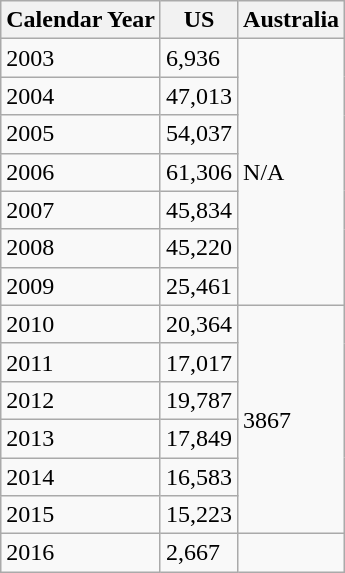<table class="wikitable">
<tr>
<th>Calendar Year</th>
<th>US</th>
<th>Australia</th>
</tr>
<tr>
<td>2003</td>
<td>6,936</td>
<td rowspan=7>N/A</td>
</tr>
<tr>
<td>2004</td>
<td>47,013</td>
</tr>
<tr>
<td>2005</td>
<td>54,037</td>
</tr>
<tr>
<td>2006</td>
<td>61,306</td>
</tr>
<tr>
<td>2007</td>
<td>45,834</td>
</tr>
<tr>
<td>2008</td>
<td>45,220</td>
</tr>
<tr>
<td>2009</td>
<td>25,461</td>
</tr>
<tr>
<td>2010</td>
<td>20,364</td>
<td rowspan=6>3867</td>
</tr>
<tr>
<td>2011</td>
<td>17,017</td>
</tr>
<tr>
<td>2012</td>
<td>19,787</td>
</tr>
<tr>
<td>2013</td>
<td>17,849</td>
</tr>
<tr>
<td>2014</td>
<td>16,583</td>
</tr>
<tr>
<td>2015</td>
<td>15,223</td>
</tr>
<tr>
<td>2016</td>
<td>2,667</td>
</tr>
</table>
